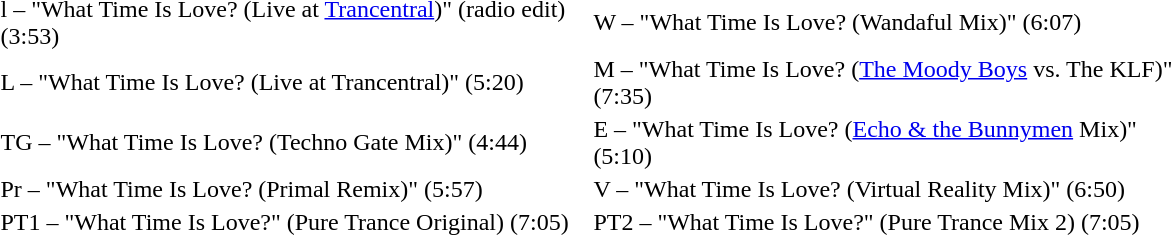<table rowspan=2 style="width:800px; height:75%">
<tr>
<td>l – "What Time Is Love? (Live at <a href='#'>Trancentral</a>)" (radio edit) (3:53)</td>
<td>W – "What Time Is Love? (Wandaful Mix)" (6:07)</td>
</tr>
<tr>
<td>L – "What Time Is Love? (Live at Trancentral)" (5:20)</td>
<td>M – "What Time Is Love? (<a href='#'>The Moody Boys</a> vs. The KLF)" (7:35)</td>
</tr>
<tr>
<td>TG – "What Time Is Love? (Techno Gate Mix)" (4:44)</td>
<td>E – "What Time Is Love? (<a href='#'>Echo & the Bunnymen</a> Mix)" (5:10)</td>
</tr>
<tr>
<td>Pr – "What Time Is Love? (Primal Remix)" (5:57)</td>
<td>V – "What Time Is Love? (Virtual Reality Mix)" (6:50)</td>
</tr>
<tr>
<td>PT1 – "What Time Is Love?" (Pure Trance Original) (7:05)</td>
<td>PT2 – "What Time Is Love?" (Pure Trance Mix 2) (7:05)</td>
</tr>
<tr>
</tr>
</table>
